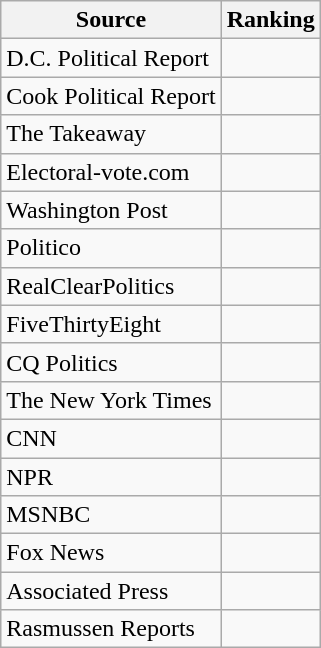<table class="wikitable">
<tr>
<th>Source</th>
<th>Ranking</th>
</tr>
<tr>
<td>D.C. Political Report</td>
<td></td>
</tr>
<tr>
<td>Cook Political Report</td>
<td></td>
</tr>
<tr>
<td>The Takeaway</td>
<td></td>
</tr>
<tr>
<td>Electoral-vote.com</td>
<td></td>
</tr>
<tr>
<td The Washington Post>Washington Post</td>
<td></td>
</tr>
<tr>
<td>Politico</td>
<td></td>
</tr>
<tr>
<td>RealClearPolitics</td>
<td></td>
</tr>
<tr>
<td>FiveThirtyEight</td>
<td></td>
</tr>
<tr>
<td>CQ Politics</td>
<td></td>
</tr>
<tr>
<td>The New York Times</td>
<td></td>
</tr>
<tr>
<td>CNN</td>
<td></td>
</tr>
<tr>
<td>NPR</td>
<td></td>
</tr>
<tr>
<td>MSNBC</td>
<td></td>
</tr>
<tr>
<td>Fox News</td>
<td></td>
</tr>
<tr>
<td>Associated Press</td>
<td></td>
</tr>
<tr>
<td>Rasmussen Reports</td>
<td></td>
</tr>
</table>
